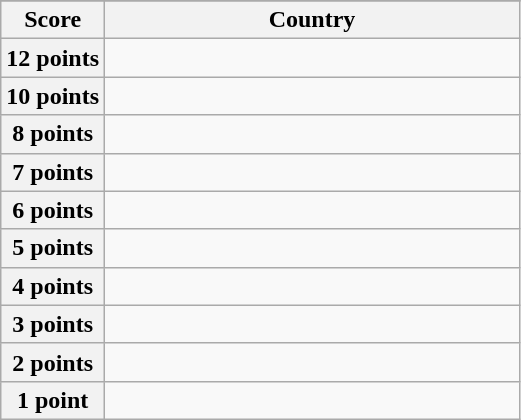<table class="wikitable">
<tr>
</tr>
<tr>
<th scope="col" width="20%">Score</th>
<th scope="col">Country</th>
</tr>
<tr>
<th scope="row">12 points</th>
<td></td>
</tr>
<tr>
<th scope="row">10 points</th>
<td></td>
</tr>
<tr>
<th scope="row">8 points</th>
<td></td>
</tr>
<tr>
<th scope="row">7 points</th>
<td></td>
</tr>
<tr>
<th scope="row">6 points</th>
<td></td>
</tr>
<tr>
<th scope="row">5 points</th>
<td></td>
</tr>
<tr>
<th scope="row">4 points</th>
<td></td>
</tr>
<tr>
<th scope="row">3 points</th>
<td></td>
</tr>
<tr>
<th scope="row">2 points</th>
<td></td>
</tr>
<tr>
<th scope="row">1 point</th>
<td></td>
</tr>
</table>
